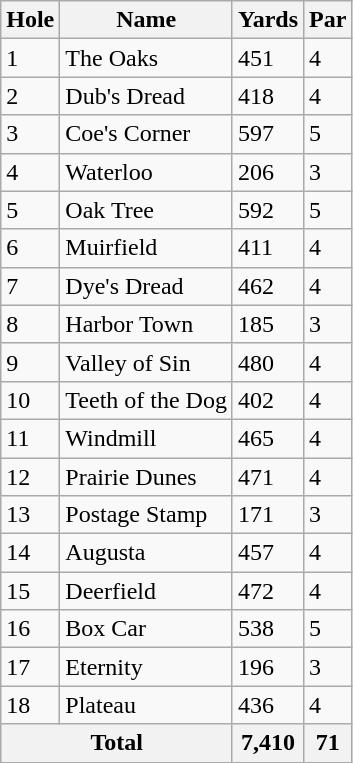<table class="wikitable">
<tr>
<th>Hole</th>
<th>Name</th>
<th>Yards</th>
<th>Par</th>
</tr>
<tr>
<td>1</td>
<td>The Oaks</td>
<td>451</td>
<td>4</td>
</tr>
<tr>
<td>2</td>
<td>Dub's Dread</td>
<td>418</td>
<td>4</td>
</tr>
<tr>
<td>3</td>
<td>Coe's Corner</td>
<td>597</td>
<td>5</td>
</tr>
<tr>
<td>4</td>
<td>Waterloo</td>
<td>206</td>
<td>3</td>
</tr>
<tr>
<td>5</td>
<td>Oak Tree</td>
<td>592</td>
<td>5</td>
</tr>
<tr>
<td>6</td>
<td>Muirfield</td>
<td>411</td>
<td>4</td>
</tr>
<tr>
<td>7</td>
<td>Dye's Dread</td>
<td>462</td>
<td>4</td>
</tr>
<tr>
<td>8</td>
<td>Harbor Town</td>
<td>185</td>
<td>3</td>
</tr>
<tr>
<td>9</td>
<td>Valley of Sin</td>
<td>480</td>
<td>4</td>
</tr>
<tr>
<td>10</td>
<td>Teeth of the Dog</td>
<td>402</td>
<td>4</td>
</tr>
<tr>
<td>11</td>
<td>Windmill</td>
<td>465</td>
<td>4</td>
</tr>
<tr>
<td>12</td>
<td>Prairie Dunes</td>
<td>471</td>
<td>4</td>
</tr>
<tr>
<td>13</td>
<td>Postage Stamp</td>
<td>171</td>
<td>3</td>
</tr>
<tr>
<td>14</td>
<td>Augusta</td>
<td>457</td>
<td>4</td>
</tr>
<tr>
<td>15</td>
<td>Deerfield</td>
<td>472</td>
<td>4</td>
</tr>
<tr>
<td>16</td>
<td>Box Car</td>
<td>538</td>
<td>5</td>
</tr>
<tr>
<td>17</td>
<td>Eternity</td>
<td>196</td>
<td>3</td>
</tr>
<tr>
<td>18</td>
<td>Plateau</td>
<td>436</td>
<td>4</td>
</tr>
<tr>
<th colspan="2">Total</th>
<th>7,410</th>
<th>71</th>
</tr>
</table>
